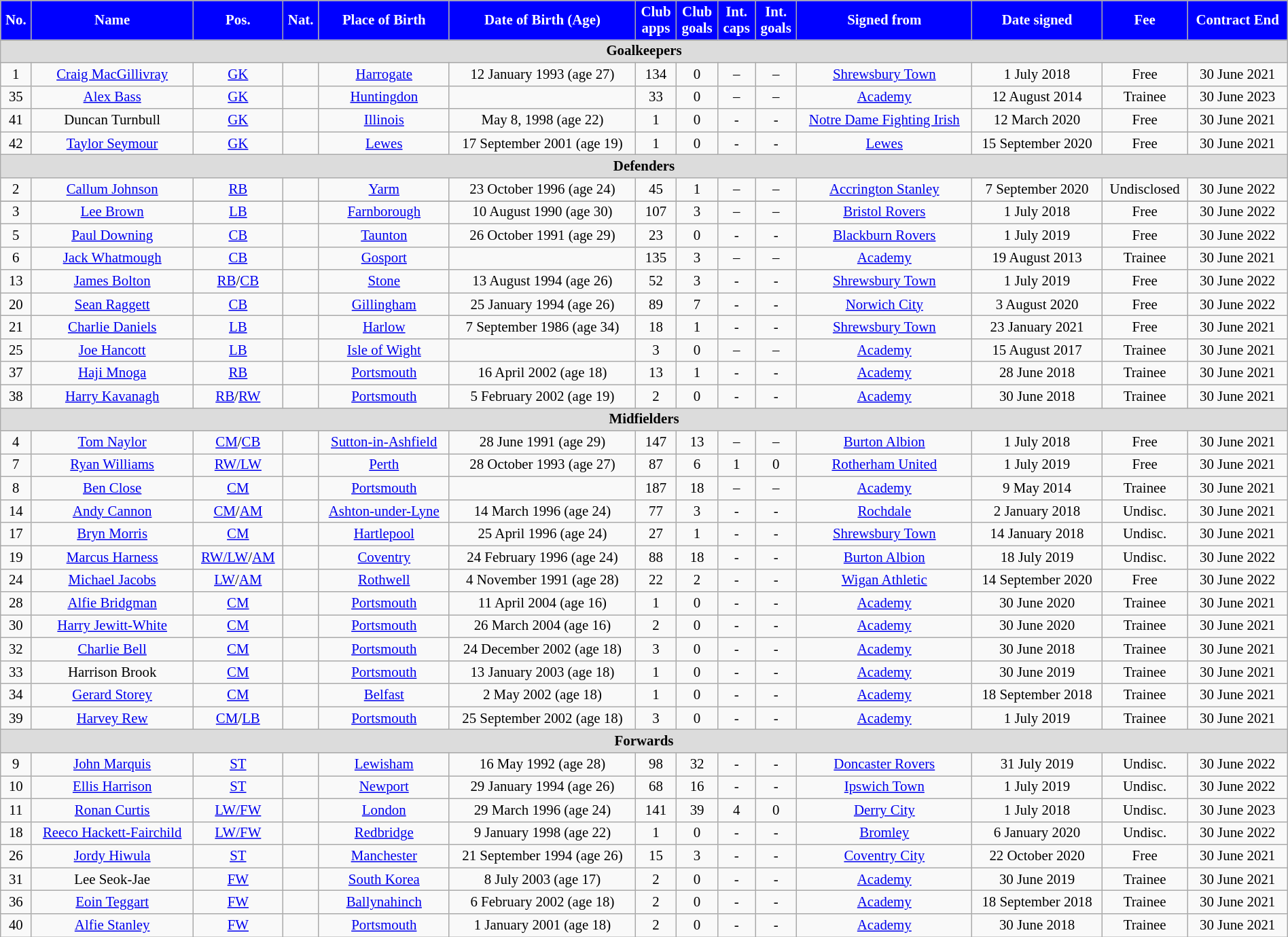<table class="wikitable" style="text-align:center; font-size:87%; width:100%;">
<tr>
<th style="background:#0000FF; color:white; text-align:center;">No.</th>
<th style="background:#0000FF; color:white; text-align:center;">Name</th>
<th style="background:#0000FF; color:white; text-align:center;">Pos.</th>
<th style="background:#0000FF; color:white; text-align:center;">Nat.</th>
<th style="background:#0000FF; color:white; text-align:center;">Place of Birth</th>
<th style="background:#0000FF; color:white; text-align:center;">Date of Birth (Age)</th>
<th style="background:#0000FF; color:white; text-align:center;">Club<br>apps</th>
<th style="background:#0000FF; color:white; text-align:center;">Club<br>goals</th>
<th style="background:#0000FF; color:white; text-align:center;">Int.<br>caps</th>
<th style="background:#0000FF; color:white; text-align:center;">Int.<br>goals</th>
<th style="background:#0000FF; color:white; text-align:center;">Signed from</th>
<th style="background:#0000FF; color:white; text-align:center;">Date signed</th>
<th style="background:#0000FF; color:white; text-align:center;">Fee</th>
<th style="background:#0000FF; color:white; text-align:center;">Contract End</th>
</tr>
<tr>
<th colspan="14" style="background:#dcdcdc; text-align:center;">Goalkeepers</th>
</tr>
<tr>
<td>1</td>
<td><a href='#'>Craig MacGillivray</a></td>
<td><a href='#'>GK</a></td>
<td></td>
<td><a href='#'>Harrogate</a></td>
<td>12 January 1993 (age 27)</td>
<td>134</td>
<td>0</td>
<td>–</td>
<td>–</td>
<td><a href='#'>Shrewsbury Town</a></td>
<td>1 July 2018</td>
<td>Free</td>
<td>30 June 2021</td>
</tr>
<tr>
<td>35</td>
<td><a href='#'>Alex Bass</a></td>
<td><a href='#'>GK</a></td>
<td></td>
<td><a href='#'>Huntingdon</a></td>
<td></td>
<td>33</td>
<td>0</td>
<td>–</td>
<td>–</td>
<td><a href='#'>Academy</a></td>
<td>12 August 2014</td>
<td>Trainee</td>
<td>30 June 2023</td>
</tr>
<tr>
<td>41</td>
<td>Duncan Turnbull</td>
<td><a href='#'>GK</a></td>
<td></td>
<td><a href='#'>Illinois</a></td>
<td>May 8, 1998 (age 22)</td>
<td>1</td>
<td>0</td>
<td>-</td>
<td>-</td>
<td><a href='#'>Notre Dame Fighting Irish</a></td>
<td>12 March 2020</td>
<td>Free</td>
<td>30 June 2021</td>
</tr>
<tr>
<td>42</td>
<td><a href='#'>Taylor Seymour</a></td>
<td><a href='#'>GK</a></td>
<td></td>
<td><a href='#'>Lewes</a></td>
<td>17 September 2001 (age 19)</td>
<td>1</td>
<td>0</td>
<td>-</td>
<td>-</td>
<td><a href='#'>Lewes</a></td>
<td>15 September 2020</td>
<td>Free</td>
<td>30 June 2021</td>
</tr>
<tr>
<th colspan="14" style="background:#dcdcdc; text-align:center;">Defenders</th>
</tr>
<tr>
<td>2</td>
<td><a href='#'>Callum Johnson</a></td>
<td><a href='#'>RB</a></td>
<td></td>
<td><a href='#'>Yarm</a></td>
<td>23 October 1996 (age 24)</td>
<td>45</td>
<td>1</td>
<td>–</td>
<td>–</td>
<td><a href='#'>Accrington Stanley</a></td>
<td>7 September 2020</td>
<td>Undisclosed</td>
<td>30 June 2022</td>
</tr>
<tr>
</tr>
<tr>
<td>3</td>
<td><a href='#'>Lee Brown</a></td>
<td><a href='#'>LB</a></td>
<td></td>
<td><a href='#'>Farnborough</a></td>
<td>10 August 1990 (age 30)</td>
<td>107</td>
<td>3</td>
<td>–</td>
<td>–</td>
<td><a href='#'>Bristol Rovers</a></td>
<td>1 July 2018</td>
<td>Free</td>
<td>30 June 2022</td>
</tr>
<tr>
<td>5</td>
<td><a href='#'>Paul Downing</a></td>
<td><a href='#'>CB</a></td>
<td></td>
<td><a href='#'>Taunton</a></td>
<td>26 October 1991 (age 29)</td>
<td>23</td>
<td>0</td>
<td>-</td>
<td>-</td>
<td><a href='#'>Blackburn Rovers</a></td>
<td>1 July 2019</td>
<td>Free</td>
<td>30 June 2022</td>
</tr>
<tr>
<td>6</td>
<td><a href='#'>Jack Whatmough</a></td>
<td><a href='#'>CB</a></td>
<td></td>
<td><a href='#'>Gosport</a></td>
<td></td>
<td>135</td>
<td>3</td>
<td>–</td>
<td>–</td>
<td><a href='#'>Academy</a></td>
<td>19 August 2013</td>
<td>Trainee</td>
<td>30 June 2021</td>
</tr>
<tr>
<td>13</td>
<td><a href='#'>James Bolton</a></td>
<td><a href='#'>RB</a>/<a href='#'>CB</a></td>
<td></td>
<td><a href='#'>Stone</a></td>
<td>13 August 1994 (age 26)</td>
<td>52</td>
<td>3</td>
<td>-</td>
<td>-</td>
<td><a href='#'>Shrewsbury Town</a></td>
<td>1 July 2019</td>
<td>Free</td>
<td>30 June 2022</td>
</tr>
<tr>
<td>20</td>
<td><a href='#'>Sean Raggett</a></td>
<td><a href='#'>CB</a></td>
<td></td>
<td><a href='#'>Gillingham</a></td>
<td>25 January 1994 (age 26)</td>
<td>89</td>
<td>7</td>
<td>-</td>
<td>-</td>
<td><a href='#'>Norwich City</a></td>
<td>3 August 2020</td>
<td>Free</td>
<td>30 June 2022</td>
</tr>
<tr>
<td>21</td>
<td><a href='#'>Charlie Daniels</a></td>
<td><a href='#'>LB</a></td>
<td></td>
<td><a href='#'>Harlow</a></td>
<td>7 September 1986 (age 34)</td>
<td>18</td>
<td>1</td>
<td>-</td>
<td>-</td>
<td><a href='#'>Shrewsbury Town</a></td>
<td>23 January 2021</td>
<td>Free</td>
<td>30 June 2021</td>
</tr>
<tr>
<td>25</td>
<td><a href='#'>Joe Hancott</a></td>
<td><a href='#'>LB</a></td>
<td></td>
<td><a href='#'>Isle of Wight</a></td>
<td></td>
<td>3</td>
<td>0</td>
<td>–</td>
<td>–</td>
<td><a href='#'>Academy</a></td>
<td>15 August 2017</td>
<td>Trainee</td>
<td>30 June 2021</td>
</tr>
<tr>
<td>37</td>
<td><a href='#'>Haji Mnoga</a></td>
<td><a href='#'>RB</a></td>
<td></td>
<td><a href='#'>Portsmouth</a></td>
<td>16 April 2002 (age 18)</td>
<td>13</td>
<td>1</td>
<td>-</td>
<td>-</td>
<td><a href='#'>Academy</a></td>
<td>28 June 2018</td>
<td>Trainee</td>
<td>30 June 2021</td>
</tr>
<tr>
<td>38</td>
<td><a href='#'>Harry Kavanagh</a></td>
<td><a href='#'>RB</a>/<a href='#'>RW</a></td>
<td></td>
<td><a href='#'>Portsmouth</a></td>
<td>5 February 2002 (age 19)</td>
<td>2</td>
<td>0</td>
<td>-</td>
<td>-</td>
<td><a href='#'>Academy</a></td>
<td>30 June 2018</td>
<td>Trainee</td>
<td>30 June 2021</td>
</tr>
<tr>
<th colspan="14" style="background:#dcdcdc; text-align:center;">Midfielders</th>
</tr>
<tr>
<td>4</td>
<td><a href='#'>Tom Naylor</a></td>
<td><a href='#'>CM</a>/<a href='#'>CB</a></td>
<td></td>
<td><a href='#'>Sutton-in-Ashfield</a></td>
<td>28 June 1991 (age 29)</td>
<td>147</td>
<td>13</td>
<td>–</td>
<td>–</td>
<td><a href='#'>Burton Albion</a></td>
<td>1 July 2018</td>
<td>Free</td>
<td>30 June 2021</td>
</tr>
<tr>
<td>7</td>
<td><a href='#'>Ryan Williams</a></td>
<td><a href='#'>RW/LW</a></td>
<td></td>
<td><a href='#'>Perth</a></td>
<td>28 October 1993 (age 27)</td>
<td>87</td>
<td>6</td>
<td>1</td>
<td>0</td>
<td><a href='#'>Rotherham United</a></td>
<td>1 July 2019</td>
<td>Free</td>
<td>30 June 2021</td>
</tr>
<tr>
<td>8</td>
<td><a href='#'>Ben Close</a></td>
<td><a href='#'>CM</a></td>
<td></td>
<td><a href='#'>Portsmouth</a></td>
<td></td>
<td>187</td>
<td>18</td>
<td>–</td>
<td>–</td>
<td><a href='#'>Academy</a></td>
<td>9 May 2014</td>
<td>Trainee</td>
<td>30 June 2021</td>
</tr>
<tr>
<td>14</td>
<td><a href='#'>Andy Cannon</a></td>
<td><a href='#'>CM</a>/<a href='#'>AM</a></td>
<td></td>
<td><a href='#'>Ashton-under-Lyne</a></td>
<td>14 March 1996 (age 24)</td>
<td>77</td>
<td>3</td>
<td>-</td>
<td>-</td>
<td><a href='#'>Rochdale</a></td>
<td>2 January 2018</td>
<td>Undisc.</td>
<td>30 June 2021</td>
</tr>
<tr>
<td>17</td>
<td><a href='#'>Bryn Morris</a></td>
<td><a href='#'>CM</a></td>
<td></td>
<td><a href='#'>Hartlepool</a></td>
<td>25 April 1996 (age 24)</td>
<td>27</td>
<td>1</td>
<td>-</td>
<td>-</td>
<td><a href='#'>Shrewsbury Town</a></td>
<td>14 January 2018</td>
<td>Undisc.</td>
<td>30 June 2021</td>
</tr>
<tr>
<td>19</td>
<td><a href='#'>Marcus Harness</a></td>
<td><a href='#'>RW/LW</a>/<a href='#'>AM</a></td>
<td></td>
<td><a href='#'>Coventry</a></td>
<td>24 February 1996 (age 24)</td>
<td>88</td>
<td>18</td>
<td>-</td>
<td>-</td>
<td><a href='#'>Burton Albion</a></td>
<td>18 July 2019</td>
<td>Undisc.</td>
<td>30 June 2022</td>
</tr>
<tr>
<td>24</td>
<td><a href='#'>Michael Jacobs</a></td>
<td><a href='#'>LW</a>/<a href='#'>AM</a></td>
<td></td>
<td><a href='#'>Rothwell</a></td>
<td>4 November 1991 (age 28)</td>
<td>22</td>
<td>2</td>
<td>-</td>
<td>-</td>
<td><a href='#'>Wigan Athletic</a></td>
<td>14 September 2020</td>
<td>Free</td>
<td>30 June 2022</td>
</tr>
<tr>
<td>28</td>
<td><a href='#'>Alfie Bridgman</a></td>
<td><a href='#'>CM</a></td>
<td></td>
<td><a href='#'>Portsmouth</a></td>
<td>11 April 2004 (age 16)</td>
<td>1</td>
<td>0</td>
<td>-</td>
<td>-</td>
<td><a href='#'>Academy</a></td>
<td>30 June 2020</td>
<td>Trainee</td>
<td>30 June 2021</td>
</tr>
<tr>
<td>30</td>
<td><a href='#'>Harry Jewitt-White</a></td>
<td><a href='#'>CM</a></td>
<td></td>
<td><a href='#'>Portsmouth</a></td>
<td>26 March 2004 (age 16)</td>
<td>2</td>
<td>0</td>
<td>-</td>
<td>-</td>
<td><a href='#'>Academy</a></td>
<td>30 June 2020</td>
<td>Trainee</td>
<td>30 June 2021</td>
</tr>
<tr>
<td>32</td>
<td><a href='#'>Charlie Bell</a></td>
<td><a href='#'>CM</a></td>
<td></td>
<td><a href='#'>Portsmouth</a></td>
<td>24 December 2002 (age 18)</td>
<td>3</td>
<td>0</td>
<td>-</td>
<td>-</td>
<td><a href='#'>Academy</a></td>
<td>30 June 2018</td>
<td>Trainee</td>
<td>30 June 2021</td>
</tr>
<tr>
<td>33</td>
<td>Harrison Brook</td>
<td><a href='#'>CM</a></td>
<td></td>
<td><a href='#'>Portsmouth</a></td>
<td>13 January 2003 (age 18)</td>
<td>1</td>
<td>0</td>
<td>-</td>
<td>-</td>
<td><a href='#'>Academy</a></td>
<td>30 June 2019</td>
<td>Trainee</td>
<td>30 June 2021</td>
</tr>
<tr>
<td>34</td>
<td><a href='#'>Gerard Storey</a></td>
<td><a href='#'>CM</a></td>
<td></td>
<td><a href='#'>Belfast</a></td>
<td>2 May 2002 (age 18)</td>
<td>1</td>
<td>0</td>
<td>-</td>
<td>-</td>
<td><a href='#'>Academy</a></td>
<td>18 September 2018</td>
<td>Trainee</td>
<td>30 June 2021</td>
</tr>
<tr>
<td>39</td>
<td><a href='#'>Harvey Rew</a></td>
<td><a href='#'>CM</a>/<a href='#'>LB</a></td>
<td></td>
<td><a href='#'>Portsmouth</a></td>
<td>25 September 2002 (age 18)</td>
<td>3</td>
<td>0</td>
<td>-</td>
<td>-</td>
<td><a href='#'>Academy</a></td>
<td>1 July 2019</td>
<td>Trainee</td>
<td>30 June 2021</td>
</tr>
<tr>
<th colspan="14" style="background:#dcdcdc; text-align=center;">Forwards</th>
</tr>
<tr>
<td>9</td>
<td><a href='#'>John Marquis</a></td>
<td><a href='#'>ST</a></td>
<td></td>
<td><a href='#'>Lewisham</a></td>
<td>16 May 1992 (age 28)</td>
<td>98</td>
<td>32</td>
<td>-</td>
<td>-</td>
<td><a href='#'>Doncaster Rovers</a></td>
<td>31 July 2019</td>
<td>Undisc.</td>
<td>30 June 2022</td>
</tr>
<tr>
<td>10</td>
<td><a href='#'>Ellis Harrison</a></td>
<td><a href='#'>ST</a></td>
<td></td>
<td><a href='#'>Newport</a></td>
<td>29 January 1994 (age 26)</td>
<td>68</td>
<td>16</td>
<td>-</td>
<td>-</td>
<td><a href='#'>Ipswich Town</a></td>
<td>1 July 2019</td>
<td>Undisc.</td>
<td>30 June 2022</td>
</tr>
<tr>
<td>11</td>
<td><a href='#'>Ronan Curtis</a></td>
<td><a href='#'>LW/</a><a href='#'>FW</a></td>
<td></td>
<td><a href='#'>London</a></td>
<td>29 March 1996 (age 24)</td>
<td>141</td>
<td>39</td>
<td>4</td>
<td>0</td>
<td><a href='#'>Derry City</a></td>
<td>1 July 2018</td>
<td>Undisc.</td>
<td>30 June 2023</td>
</tr>
<tr>
<td>18</td>
<td><a href='#'>Reeco Hackett-Fairchild</a></td>
<td><a href='#'>LW/</a><a href='#'>FW</a></td>
<td></td>
<td><a href='#'>Redbridge</a></td>
<td>9 January 1998 (age 22)</td>
<td>1</td>
<td>0</td>
<td>-</td>
<td>-</td>
<td><a href='#'>Bromley</a></td>
<td>6 January 2020</td>
<td>Undisc.</td>
<td>30 June 2022</td>
</tr>
<tr>
<td>26</td>
<td><a href='#'>Jordy Hiwula</a></td>
<td><a href='#'>ST</a></td>
<td></td>
<td><a href='#'>Manchester</a></td>
<td>21 September 1994 (age 26)</td>
<td>15</td>
<td>3</td>
<td>-</td>
<td>-</td>
<td><a href='#'>Coventry City</a></td>
<td>22 October 2020</td>
<td>Free</td>
<td>30 June 2021</td>
</tr>
<tr>
<td>31</td>
<td>Lee Seok-Jae</td>
<td><a href='#'>FW</a></td>
<td></td>
<td><a href='#'>South Korea</a></td>
<td>8 July 2003 (age 17)</td>
<td>2</td>
<td>0</td>
<td>-</td>
<td>-</td>
<td><a href='#'>Academy</a></td>
<td>30 June 2019</td>
<td>Trainee</td>
<td>30 June 2021</td>
</tr>
<tr>
<td>36</td>
<td><a href='#'>Eoin Teggart</a></td>
<td><a href='#'>FW</a></td>
<td></td>
<td><a href='#'>Ballynahinch</a></td>
<td>6 February 2002 (age 18)</td>
<td>2</td>
<td>0</td>
<td>-</td>
<td>-</td>
<td><a href='#'>Academy</a></td>
<td>18 September 2018</td>
<td>Trainee</td>
<td>30 June 2021</td>
</tr>
<tr>
<td>40</td>
<td><a href='#'>Alfie Stanley</a></td>
<td><a href='#'>FW</a></td>
<td></td>
<td><a href='#'>Portsmouth</a></td>
<td>1 January 2001 (age 18)</td>
<td>2</td>
<td>0</td>
<td>-</td>
<td>-</td>
<td><a href='#'>Academy</a></td>
<td>30 June 2018</td>
<td>Trainee</td>
<td>30 June 2021</td>
</tr>
</table>
